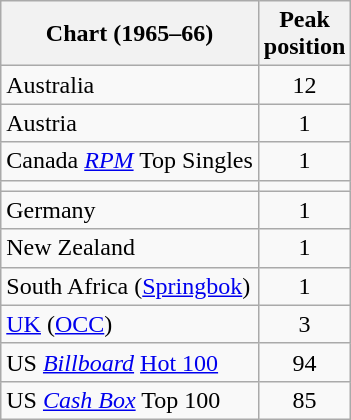<table class="wikitable sortable">
<tr>
<th>Chart (1965–66)</th>
<th>Peak<br>position</th>
</tr>
<tr>
<td>Australia</td>
<td style="text-align:center;">12</td>
</tr>
<tr>
<td>Austria</td>
<td style="text-align:center;">1</td>
</tr>
<tr>
<td>Canada <em><a href='#'>RPM</a></em> Top Singles</td>
<td style="text-align:center;">1</td>
</tr>
<tr>
<td></td>
</tr>
<tr>
<td>Germany</td>
<td style="text-align:center;">1</td>
</tr>
<tr>
<td>New Zealand</td>
<td style="text-align:center;">1</td>
</tr>
<tr>
<td>South Africa (<a href='#'>Springbok</a>)</td>
<td align="center">1</td>
</tr>
<tr>
<td><a href='#'>UK</a> (<a href='#'>OCC</a>)</td>
<td style="text-align:center;">3</td>
</tr>
<tr>
<td>US <em><a href='#'>Billboard</a></em> <a href='#'>Hot 100</a></td>
<td style="text-align:center;">94</td>
</tr>
<tr>
<td>US <a href='#'><em>Cash Box</em></a> Top 100</td>
<td align="center">85</td>
</tr>
</table>
